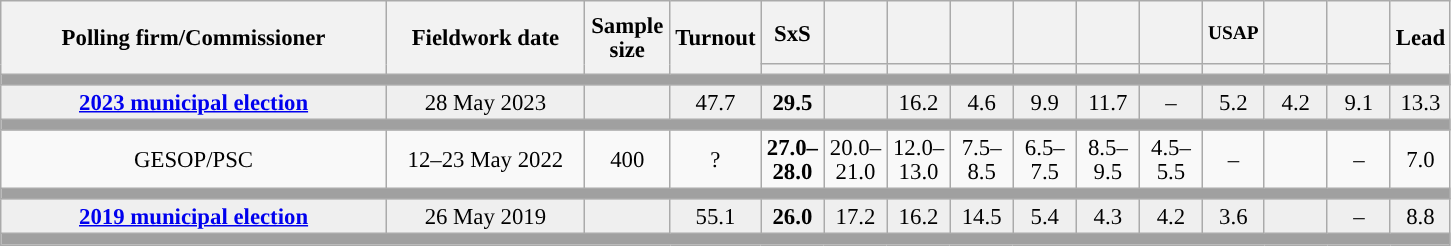<table class="wikitable collapsible collapsed" style="text-align:center; font-size:95%; line-height:16px;">
<tr style="height:42px;">
<th style="width:250px;" rowspan="2">Polling firm/Commissioner</th>
<th style="width:125px;" rowspan="2">Fieldwork date</th>
<th style="width:50px;" rowspan="2">Sample size</th>
<th style="width:45px;" rowspan="2">Turnout</th>
<th style="width:35px;">SxS</th>
<th style="width:35px;"></th>
<th style="width:35px;"></th>
<th style="width:35px;"></th>
<th style="width:35px;"></th>
<th style="width:35px;"></th>
<th style="width:35px;"></th>
<th style="width:35px; font-size:85%;">USAP</th>
<th style="width:35px;"><br></th>
<th style="width:35px;"></th>
<th style="width:30px;" rowspan="2">Lead</th>
</tr>
<tr>
<th style="color:inherit;background:"></th>
<th style="color:inherit;background:"></th>
<th style="color:inherit;background:"></th>
<th style="color:inherit;background:"></th>
<th style="color:inherit;background:"></th>
<th style="color:inherit;background:"></th>
<th style="color:inherit;background:"></th>
<th style="color:inherit;background:"></th>
<th style="color:inherit;background:"></th>
<th style="color:inherit;background:"></th>
</tr>
<tr>
<td colspan="15" style="background:#A0A0A0"></td>
</tr>
<tr style="background:#EFEFEF;">
<td><strong><a href='#'>2023 municipal election</a></strong></td>
<td>28 May 2023</td>
<td></td>
<td>47.7</td>
<td><strong>29.5</strong><br></td>
<td></td>
<td>16.2<br></td>
<td>4.6<br></td>
<td>9.9<br></td>
<td>11.7<br></td>
<td>–</td>
<td>5.2<br></td>
<td>4.2<br></td>
<td>9.1<br></td>
<td style="background:">13.3</td>
</tr>
<tr>
<td colspan="15" style="background:#A0A0A0"></td>
</tr>
<tr>
<td>GESOP/PSC</td>
<td>12–23 May 2022</td>
<td>400</td>
<td>?</td>
<td><strong>27.0–<br>28.0</strong><br></td>
<td>20.0–<br>21.0<br></td>
<td>12.0–<br>13.0<br></td>
<td>7.5–<br>8.5<br></td>
<td>6.5–<br>7.5<br></td>
<td>8.5–<br>9.5<br></td>
<td>4.5–<br>5.5<br></td>
<td>–</td>
<td></td>
<td>–</td>
<td style="background:">7.0</td>
</tr>
<tr>
<td colspan="15" style="background:#A0A0A0"></td>
</tr>
<tr style="background:#EFEFEF;">
<td><strong><a href='#'>2019 municipal election</a></strong></td>
<td>26 May 2019</td>
<td></td>
<td>55.1</td>
<td><strong>26.0</strong><br></td>
<td>17.2<br></td>
<td>16.2<br></td>
<td>14.5<br></td>
<td>5.4<br></td>
<td>4.3<br></td>
<td>4.2<br></td>
<td>3.6<br></td>
<td></td>
<td>–</td>
<td style="background:">8.8</td>
</tr>
<tr>
<td colspan="15" style="background:#A0A0A0"></td>
</tr>
</table>
